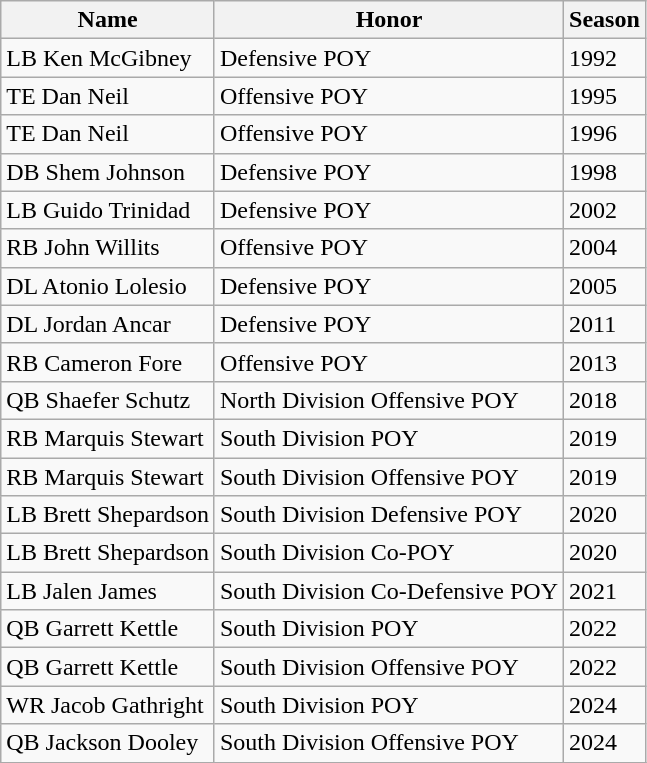<table class="wikitable">
<tr>
<th>Name</th>
<th>Honor</th>
<th>Season</th>
</tr>
<tr>
<td>LB Ken McGibney</td>
<td>Defensive POY</td>
<td>1992</td>
</tr>
<tr>
<td>TE Dan Neil</td>
<td>Offensive POY</td>
<td>1995</td>
</tr>
<tr>
<td>TE Dan Neil</td>
<td>Offensive POY</td>
<td>1996</td>
</tr>
<tr>
<td>DB Shem Johnson</td>
<td>Defensive POY</td>
<td>1998</td>
</tr>
<tr>
<td>LB Guido Trinidad</td>
<td>Defensive POY</td>
<td>2002</td>
</tr>
<tr>
<td>RB John Willits</td>
<td>Offensive POY</td>
<td>2004</td>
</tr>
<tr>
<td>DL Atonio Lolesio</td>
<td>Defensive POY</td>
<td>2005</td>
</tr>
<tr>
<td>DL Jordan Ancar</td>
<td>Defensive POY</td>
<td>2011</td>
</tr>
<tr>
<td>RB Cameron Fore</td>
<td>Offensive POY</td>
<td>2013</td>
</tr>
<tr>
<td>QB Shaefer Schutz</td>
<td>North Division Offensive POY</td>
<td>2018</td>
</tr>
<tr>
<td>RB Marquis Stewart</td>
<td>South Division POY</td>
<td>2019</td>
</tr>
<tr>
<td>RB Marquis Stewart</td>
<td>South Division Offensive POY</td>
<td>2019</td>
</tr>
<tr>
<td>LB Brett Shepardson</td>
<td>South Division Defensive POY</td>
<td>2020</td>
</tr>
<tr>
<td>LB Brett Shepardson</td>
<td>South Division Co-POY</td>
<td>2020</td>
</tr>
<tr>
<td>LB Jalen James</td>
<td>South Division Co-Defensive POY</td>
<td>2021</td>
</tr>
<tr>
<td>QB Garrett Kettle</td>
<td>South Division POY</td>
<td>2022</td>
</tr>
<tr>
<td>QB Garrett Kettle</td>
<td>South Division Offensive POY</td>
<td>2022</td>
</tr>
<tr>
<td>WR Jacob Gathright</td>
<td>South Division POY</td>
<td>2024</td>
</tr>
<tr>
<td>QB Jackson Dooley</td>
<td>South Division Offensive POY</td>
<td>2024</td>
</tr>
<tr>
</tr>
</table>
